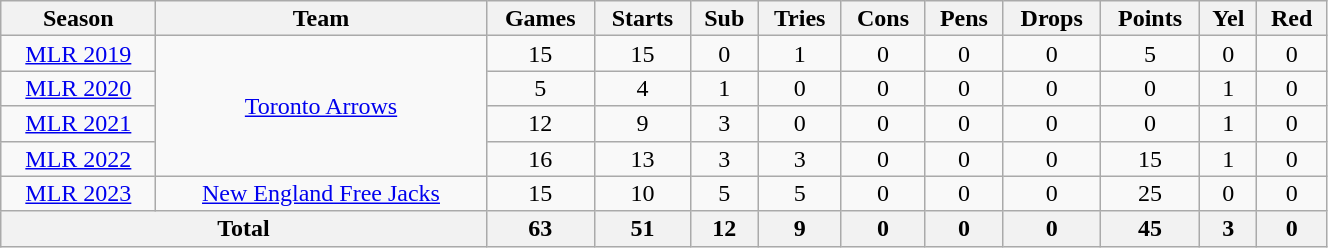<table class="wikitable" style="text-align:center; line-height:100%; font-size:100%; width:70%;">
<tr>
<th>Season</th>
<th>Team</th>
<th>Games</th>
<th>Starts</th>
<th>Sub</th>
<th>Tries</th>
<th>Cons</th>
<th>Pens</th>
<th>Drops</th>
<th>Points</th>
<th>Yel</th>
<th>Red</th>
</tr>
<tr>
<td><a href='#'>MLR 2019</a></td>
<td rowspan="4"><a href='#'>Toronto Arrows</a></td>
<td>15</td>
<td>15</td>
<td>0</td>
<td>1</td>
<td>0</td>
<td>0</td>
<td>0</td>
<td>5</td>
<td>0</td>
<td>0</td>
</tr>
<tr>
<td><a href='#'>MLR 2020</a></td>
<td>5</td>
<td>4</td>
<td>1</td>
<td>0</td>
<td>0</td>
<td>0</td>
<td>0</td>
<td>0</td>
<td>1</td>
<td>0</td>
</tr>
<tr>
<td><a href='#'>MLR 2021</a></td>
<td>12</td>
<td>9</td>
<td>3</td>
<td>0</td>
<td>0</td>
<td>0</td>
<td>0</td>
<td>0</td>
<td>1</td>
<td>0</td>
</tr>
<tr>
<td><a href='#'>MLR 2022</a></td>
<td>16</td>
<td>13</td>
<td>3</td>
<td>3</td>
<td>0</td>
<td>0</td>
<td>0</td>
<td>15</td>
<td>1</td>
<td>0</td>
</tr>
<tr>
<td><a href='#'>MLR 2023</a></td>
<td><a href='#'>New England Free Jacks</a></td>
<td>15</td>
<td>10</td>
<td>5</td>
<td>5</td>
<td>0</td>
<td>0</td>
<td>0</td>
<td>25</td>
<td>0</td>
<td>0</td>
</tr>
<tr>
<th colspan="2">Total</th>
<th>63</th>
<th>51</th>
<th>12</th>
<th>9</th>
<th>0</th>
<th>0</th>
<th>0</th>
<th>45</th>
<th>3</th>
<th>0</th>
</tr>
</table>
